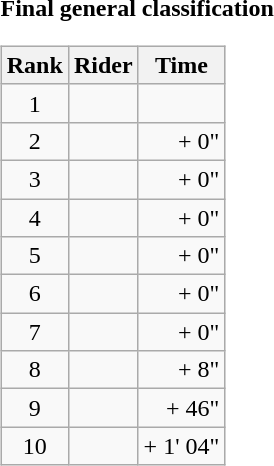<table>
<tr>
<td><strong>Final general classification</strong><br><table class="wikitable">
<tr>
<th scope="col">Rank</th>
<th scope="col">Rider</th>
<th scope="col">Time</th>
</tr>
<tr>
<td style="text-align:center;">1</td>
<td></td>
<td style="text-align:right;"></td>
</tr>
<tr>
<td style="text-align:center;">2</td>
<td></td>
<td style="text-align:right;">+ 0"</td>
</tr>
<tr>
<td style="text-align:center;">3</td>
<td></td>
<td style="text-align:right;">+ 0"</td>
</tr>
<tr>
<td style="text-align:center;">4</td>
<td></td>
<td style="text-align:right;">+ 0"</td>
</tr>
<tr>
<td style="text-align:center;">5</td>
<td></td>
<td style="text-align:right;">+ 0"</td>
</tr>
<tr>
<td style="text-align:center;">6</td>
<td></td>
<td style="text-align:right;">+ 0"</td>
</tr>
<tr>
<td style="text-align:center;">7</td>
<td></td>
<td style="text-align:right;">+ 0"</td>
</tr>
<tr>
<td style="text-align:center;">8</td>
<td></td>
<td style="text-align:right;">+ 8"</td>
</tr>
<tr>
<td style="text-align:center;">9</td>
<td></td>
<td style="text-align:right;">+ 46"</td>
</tr>
<tr>
<td style="text-align:center;">10</td>
<td></td>
<td style="text-align:right;">+ 1' 04"</td>
</tr>
</table>
</td>
</tr>
</table>
